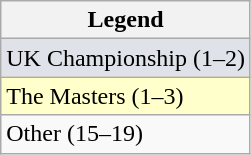<table class="wikitable">
<tr>
<th>Legend</th>
</tr>
<tr bgcolor="dfe2e9">
<td>UK Championship (1–2)</td>
</tr>
<tr bgcolor="ffffcc">
<td>The Masters (1–3)</td>
</tr>
<tr>
<td>Other (15–19)</td>
</tr>
</table>
